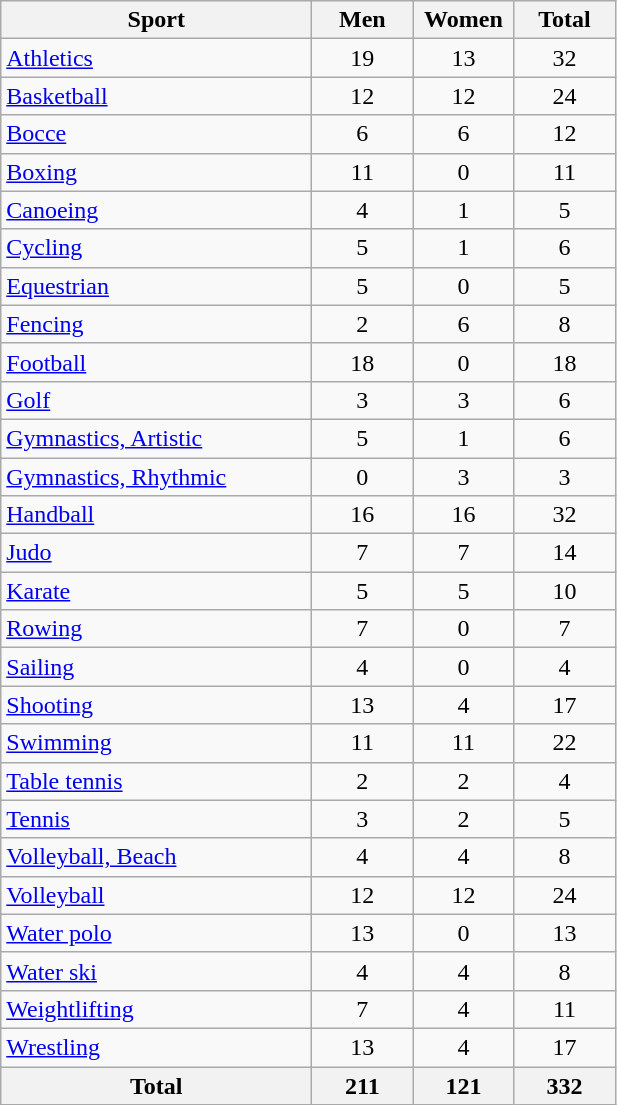<table class="wikitable" style="text-align:center;">
<tr>
<th width=200>Sport</th>
<th width=60>Men</th>
<th width=60>Women</th>
<th width=60>Total</th>
</tr>
<tr>
<td align=left><a href='#'>Athletics</a></td>
<td>19</td>
<td>13</td>
<td>32</td>
</tr>
<tr>
<td align=left><a href='#'>Basketball</a></td>
<td>12</td>
<td>12</td>
<td>24</td>
</tr>
<tr>
<td align=left><a href='#'>Bocce</a></td>
<td>6</td>
<td>6</td>
<td>12</td>
</tr>
<tr>
<td align=left><a href='#'>Boxing</a></td>
<td>11</td>
<td>0</td>
<td>11</td>
</tr>
<tr>
<td align=left><a href='#'>Canoeing</a></td>
<td>4</td>
<td>1</td>
<td>5</td>
</tr>
<tr>
<td align=left><a href='#'>Cycling</a></td>
<td>5</td>
<td>1</td>
<td>6</td>
</tr>
<tr>
<td align=left><a href='#'>Equestrian</a></td>
<td>5</td>
<td>0</td>
<td>5</td>
</tr>
<tr>
<td align=left><a href='#'>Fencing</a></td>
<td>2</td>
<td>6</td>
<td>8</td>
</tr>
<tr>
<td align=left><a href='#'>Football</a></td>
<td>18</td>
<td>0</td>
<td>18</td>
</tr>
<tr>
<td align=left><a href='#'>Golf</a></td>
<td>3</td>
<td>3</td>
<td>6</td>
</tr>
<tr>
<td align=left><a href='#'>Gymnastics, Artistic</a></td>
<td>5</td>
<td>1</td>
<td>6</td>
</tr>
<tr>
<td align=left><a href='#'>Gymnastics, Rhythmic</a></td>
<td>0</td>
<td>3</td>
<td>3</td>
</tr>
<tr>
<td align=left><a href='#'>Handball</a></td>
<td>16</td>
<td>16</td>
<td>32</td>
</tr>
<tr>
<td align=left><a href='#'>Judo</a></td>
<td>7</td>
<td>7</td>
<td>14</td>
</tr>
<tr>
<td align=left><a href='#'>Karate</a></td>
<td>5</td>
<td>5</td>
<td>10</td>
</tr>
<tr>
<td align=left><a href='#'>Rowing</a></td>
<td>7</td>
<td>0</td>
<td>7</td>
</tr>
<tr>
<td align=left><a href='#'>Sailing</a></td>
<td>4</td>
<td>0</td>
<td>4</td>
</tr>
<tr>
<td align=left><a href='#'>Shooting</a></td>
<td>13</td>
<td>4</td>
<td>17</td>
</tr>
<tr>
<td align=left><a href='#'>Swimming</a></td>
<td>11</td>
<td>11</td>
<td>22</td>
</tr>
<tr>
<td align=left><a href='#'>Table tennis</a></td>
<td>2</td>
<td>2</td>
<td>4</td>
</tr>
<tr>
<td align=left><a href='#'>Tennis</a></td>
<td>3</td>
<td>2</td>
<td>5</td>
</tr>
<tr>
<td align=left><a href='#'>Volleyball, Beach</a></td>
<td>4</td>
<td>4</td>
<td>8</td>
</tr>
<tr>
<td align=left><a href='#'>Volleyball</a></td>
<td>12</td>
<td>12</td>
<td>24</td>
</tr>
<tr>
<td align=left><a href='#'>Water polo</a></td>
<td>13</td>
<td>0</td>
<td>13</td>
</tr>
<tr>
<td align=left><a href='#'>Water ski</a></td>
<td>4</td>
<td>4</td>
<td>8</td>
</tr>
<tr>
<td align=left><a href='#'>Weightlifting</a></td>
<td>7</td>
<td>4</td>
<td>11</td>
</tr>
<tr>
<td align=left><a href='#'>Wrestling</a></td>
<td>13</td>
<td>4</td>
<td>17</td>
</tr>
<tr>
<th>Total</th>
<th>211</th>
<th>121</th>
<th>332</th>
</tr>
</table>
